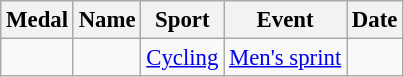<table class="wikitable sortable" style="font-size:95%">
<tr>
<th>Medal</th>
<th>Name</th>
<th>Sport</th>
<th>Event</th>
<th>Date</th>
</tr>
<tr>
<td></td>
<td></td>
<td><a href='#'>Cycling</a></td>
<td><a href='#'>Men's sprint</a></td>
<td></td>
</tr>
</table>
